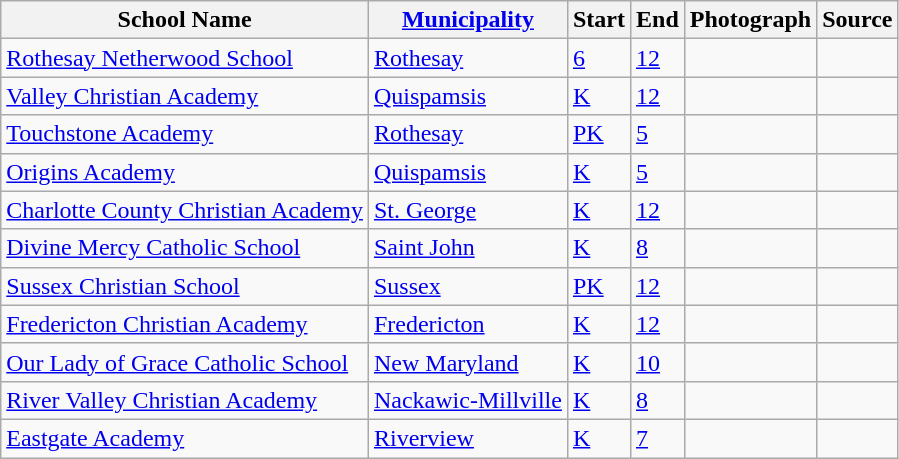<table class="wikitable sortable">
<tr>
<th>School Name</th>
<th><a href='#'>Municipality</a></th>
<th>Start</th>
<th>End</th>
<th>Photograph</th>
<th>Source</th>
</tr>
<tr>
<td><a href='#'>Rothesay Netherwood School</a></td>
<td><a href='#'>Rothesay</a></td>
<td><a href='#'>6</a></td>
<td><a href='#'>12</a></td>
<td></td>
<td></td>
</tr>
<tr>
<td><a href='#'>Valley Christian Academy</a></td>
<td><a href='#'>Quispamsis</a></td>
<td><a href='#'>K</a></td>
<td><a href='#'>12</a></td>
<td></td>
<td></td>
</tr>
<tr>
<td><a href='#'>Touchstone Academy</a></td>
<td><a href='#'>Rothesay</a></td>
<td><a href='#'>PK</a></td>
<td><a href='#'>5</a></td>
<td></td>
<td></td>
</tr>
<tr>
<td><a href='#'>Origins Academy</a></td>
<td><a href='#'>Quispamsis</a></td>
<td><a href='#'>K</a></td>
<td><a href='#'>5</a></td>
<td></td>
<td></td>
</tr>
<tr>
<td><a href='#'>Charlotte County Christian Academy</a></td>
<td><a href='#'>St. George</a></td>
<td><a href='#'>K</a></td>
<td><a href='#'>12</a></td>
<td></td>
<td></td>
</tr>
<tr>
<td><a href='#'>Divine Mercy Catholic School</a></td>
<td><a href='#'>Saint John</a></td>
<td><a href='#'>K</a></td>
<td><a href='#'>8</a></td>
<td></td>
<td></td>
</tr>
<tr>
<td><a href='#'>Sussex Christian School</a></td>
<td><a href='#'>Sussex</a></td>
<td><a href='#'>PK</a></td>
<td><a href='#'>12</a></td>
<td></td>
<td></td>
</tr>
<tr>
<td><a href='#'>Fredericton Christian Academy</a></td>
<td><a href='#'>Fredericton</a></td>
<td><a href='#'>K</a></td>
<td><a href='#'>12</a></td>
<td></td>
<td></td>
</tr>
<tr>
<td><a href='#'>Our Lady of Grace Catholic School</a></td>
<td><a href='#'>New Maryland</a></td>
<td><a href='#'>K</a></td>
<td><a href='#'>10</a></td>
<td></td>
<td></td>
</tr>
<tr>
<td><a href='#'>River Valley Christian Academy</a></td>
<td><a href='#'>Nackawic-Millville</a></td>
<td><a href='#'>K</a></td>
<td><a href='#'>8</a></td>
<td></td>
<td></td>
</tr>
<tr>
<td><a href='#'>Eastgate Academy</a></td>
<td><a href='#'>Riverview</a></td>
<td><a href='#'>K</a></td>
<td><a href='#'>7</a></td>
<td></td>
<td></td>
</tr>
</table>
